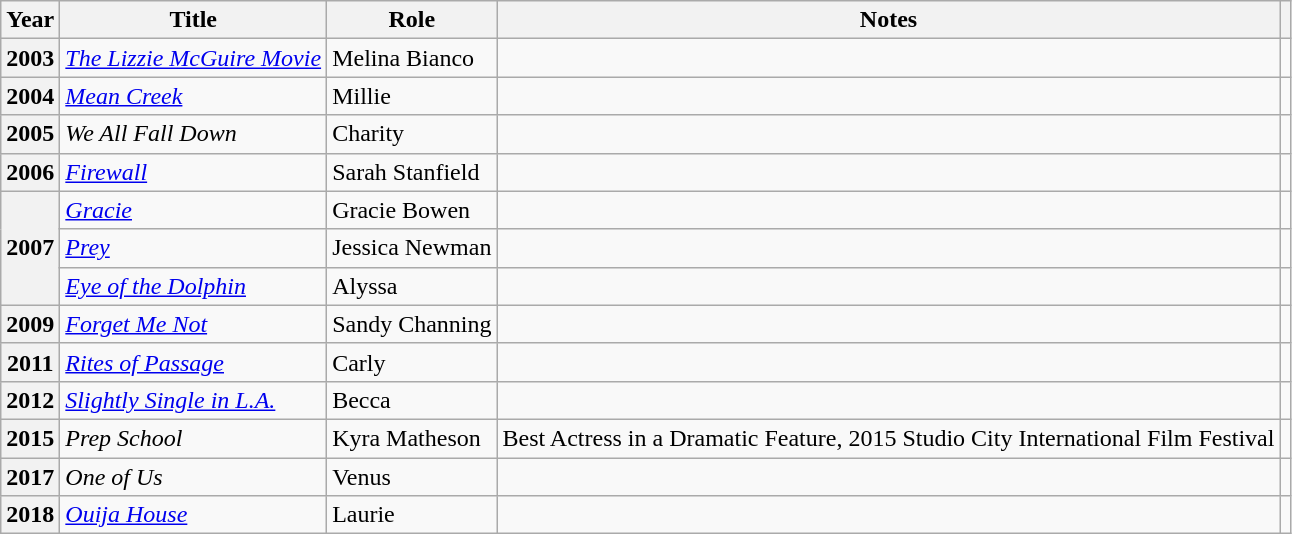<table class="wikitable">
<tr>
<th>Year</th>
<th>Title</th>
<th>Role</th>
<th class="unsortable">Notes</th>
<th class="unsortable"></th>
</tr>
<tr>
<th>2003</th>
<td><em><a href='#'>The Lizzie McGuire Movie</a></em></td>
<td>Melina Bianco</td>
<td></td>
<td></td>
</tr>
<tr>
<th>2004</th>
<td><em><a href='#'>Mean Creek</a></em></td>
<td>Millie</td>
<td></td>
<td></td>
</tr>
<tr>
<th>2005</th>
<td><em>We All Fall Down</em></td>
<td>Charity</td>
<td></td>
<td></td>
</tr>
<tr>
<th>2006</th>
<td><em><a href='#'>Firewall</a></em></td>
<td>Sarah Stanfield</td>
<td></td>
<td></td>
</tr>
<tr>
<th rowspan=3>2007</th>
<td><em><a href='#'>Gracie</a></em></td>
<td>Gracie Bowen</td>
<td></td>
<td></td>
</tr>
<tr>
<td><em><a href='#'>Prey</a></em></td>
<td>Jessica Newman</td>
<td></td>
<td></td>
</tr>
<tr>
<td><em><a href='#'>Eye of the Dolphin</a></em></td>
<td>Alyssa</td>
<td></td>
<td></td>
</tr>
<tr>
<th>2009</th>
<td><em><a href='#'>Forget Me Not</a></em></td>
<td>Sandy Channing</td>
<td></td>
<td></td>
</tr>
<tr>
<th>2011</th>
<td><em><a href='#'>Rites of Passage</a></em></td>
<td>Carly</td>
<td></td>
<td></td>
</tr>
<tr>
<th>2012</th>
<td><em><a href='#'>Slightly Single in L.A.</a></em></td>
<td>Becca</td>
<td></td>
<td></td>
</tr>
<tr>
<th>2015</th>
<td><em>Prep School</em></td>
<td>Kyra Matheson</td>
<td>Best Actress in a Dramatic Feature, 2015 Studio City International Film Festival</td>
<td></td>
</tr>
<tr>
<th>2017</th>
<td><em>One of Us</em></td>
<td>Venus</td>
<td></td>
<td></td>
</tr>
<tr>
<th>2018</th>
<td><em><a href='#'>Ouija House</a></em></td>
<td>Laurie</td>
<td></td>
<td></td>
</tr>
</table>
